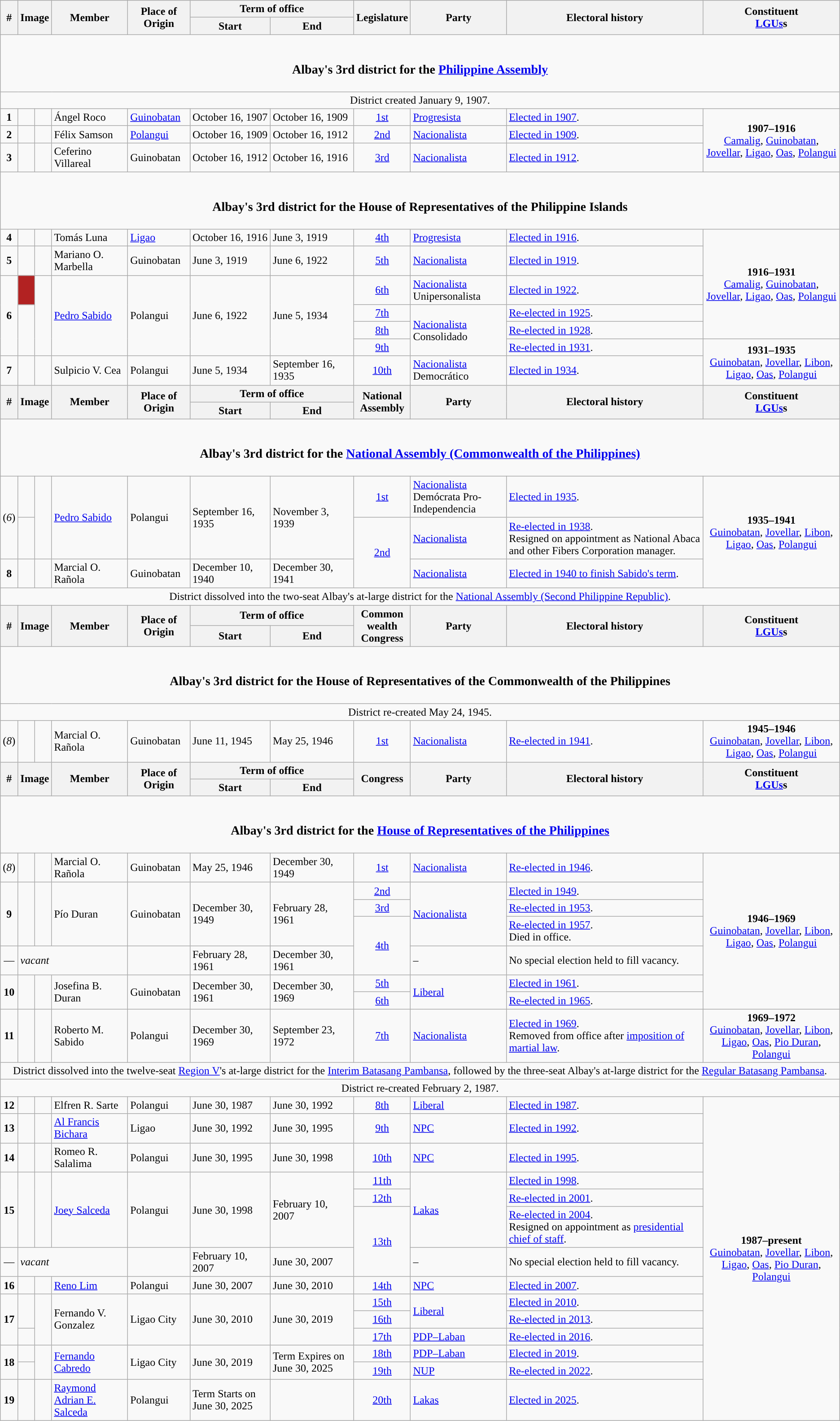<table class=wikitable>
<tr>
<th rowspan="2">#</th>
<th rowspan="2" colspan=2>Image</th>
<th rowspan="2">Member</th>
<th rowspan="2">Place of Origin</th>
<th colspan=2>Term of office</th>
<th rowspan="2">Legislature</th>
<th rowspan="2">Party</th>
<th rowspan="2">Electoral history</th>
<th rowspan="2">Constituent<br><a href='#'>LGUs</a>s</th>
</tr>
<tr>
<th>Start</th>
<th>End</th>
</tr>
<tr>
<td colspan="11" style="text-align:center;"><br><h3>Albay's 3rd district for the <a href='#'>Philippine Assembly</a></h3></td>
</tr>
<tr>
<td colspan="11" style="text-align:center;">District created January 9, 1907.</td>
</tr>
<tr>
<td style="text-align:center;"><strong>1</strong></td>
<td style="color:inherit;background:"></td>
<td></td>
<td>Ángel Roco</td>
<td><a href='#'>Guinobatan</a></td>
<td>October 16, 1907</td>
<td>October 16, 1909</td>
<td style="text-align:center;"><a href='#'>1st</a></td>
<td><a href='#'>Progresista</a></td>
<td><a href='#'>Elected in 1907</a>.</td>
<td rowspan="3" style="text-align:center;"><strong>1907–1916</strong><br><a href='#'>Camalig</a>, <a href='#'>Guinobatan</a>, <a href='#'>Jovellar</a>, <a href='#'>Ligao</a>, <a href='#'>Oas</a>, <a href='#'>Polangui</a></td>
</tr>
<tr>
<td style="text-align:center;"><strong>2</strong></td>
<td style="color:inherit;background:"></td>
<td></td>
<td>Félix Samson</td>
<td><a href='#'>Polangui</a></td>
<td>October 16, 1909</td>
<td>October 16, 1912</td>
<td style="text-align:center;"><a href='#'>2nd</a></td>
<td><a href='#'>Nacionalista</a></td>
<td><a href='#'>Elected in 1909</a>.</td>
</tr>
<tr>
<td style="text-align:center;"><strong>3</strong></td>
<td style="color:inherit;background:"></td>
<td></td>
<td>Ceferino Villareal</td>
<td>Guinobatan</td>
<td>October 16, 1912</td>
<td>October 16, 1916</td>
<td style="text-align:center;"><a href='#'>3rd</a></td>
<td><a href='#'>Nacionalista</a></td>
<td><a href='#'>Elected in 1912</a>.</td>
</tr>
<tr>
<td colspan="11" style="text-align:center;"><br><h3>Albay's 3rd district for the House of Representatives of the Philippine Islands</h3></td>
</tr>
<tr>
<td style="text-align:center;"><strong>4</strong></td>
<td style="color:inherit;background:"></td>
<td></td>
<td>Tomás Luna</td>
<td><a href='#'>Ligao</a></td>
<td>October 16, 1916</td>
<td>June 3, 1919</td>
<td style="text-align:center;"><a href='#'>4th</a></td>
<td><a href='#'>Progresista</a></td>
<td><a href='#'>Elected in 1916</a>.</td>
<td rowspan="5" style="text-align:center;"><strong>1916–1931</strong><br><a href='#'>Camalig</a>, <a href='#'>Guinobatan</a>, <a href='#'>Jovellar</a>, <a href='#'>Ligao</a>, <a href='#'>Oas</a>, <a href='#'>Polangui</a></td>
</tr>
<tr>
<td style="text-align:center;"><strong>5</strong></td>
<td style="color:inherit;background:"></td>
<td></td>
<td>Mariano O. Marbella</td>
<td>Guinobatan</td>
<td>June 3, 1919</td>
<td>June 6, 1922</td>
<td style="text-align:center;"><a href='#'>5th</a></td>
<td><a href='#'>Nacionalista</a></td>
<td><a href='#'>Elected in 1919</a>.</td>
</tr>
<tr>
<td rowspan="4" style="text-align:center;"><strong>6</strong></td>
<td style="background-color:#B22222"></td>
<td rowspan="4"></td>
<td rowspan="4"><a href='#'>Pedro Sabido</a></td>
<td rowspan="4">Polangui</td>
<td rowspan="4">June 6, 1922</td>
<td rowspan="4">June 5, 1934</td>
<td style="text-align:center;"><a href='#'>6th</a></td>
<td><a href='#'>Nacionalista</a><br>Unipersonalista</td>
<td><a href='#'>Elected in 1922</a>.</td>
</tr>
<tr>
<td rowspan="3" style="color:inherit;background:"></td>
<td style="text-align:center;"><a href='#'>7th</a></td>
<td rowspan="3"><a href='#'>Nacionalista</a><br>Consolidado</td>
<td><a href='#'>Re-elected in 1925</a>.</td>
</tr>
<tr>
<td style="text-align:center;"><a href='#'>8th</a></td>
<td><a href='#'>Re-elected in 1928</a>.</td>
</tr>
<tr>
<td style="text-align:center;"><a href='#'>9th</a></td>
<td><a href='#'>Re-elected in 1931</a>.</td>
<td rowspan="2" style="text-align:center;"><strong>1931–1935</strong><br><a href='#'>Guinobatan</a>, <a href='#'>Jovellar</a>, <a href='#'>Libon</a>, <a href='#'>Ligao</a>, <a href='#'>Oas</a>, <a href='#'>Polangui</a></td>
</tr>
<tr>
<td style="text-align:center;"><strong>7</strong></td>
<td style="color:inherit;background:"></td>
<td></td>
<td>Sulpicio V. Cea</td>
<td>Polangui</td>
<td>June 5, 1934</td>
<td>September 16, 1935</td>
<td style="text-align:center;"><a href='#'>10th</a></td>
<td><a href='#'>Nacionalista</a><br>Democrático</td>
<td><a href='#'>Elected in 1934</a>.</td>
</tr>
<tr>
<th rowspan="2">#</th>
<th rowspan="2" colspan=2>Image</th>
<th rowspan="2">Member</th>
<th rowspan="2">Place of Origin</th>
<th colspan=2>Term of office</th>
<th rowspan="2">National<br>Assembly</th>
<th rowspan="2">Party</th>
<th rowspan="2">Electoral history</th>
<th rowspan="2">Constituent<br><a href='#'>LGUs</a>s</th>
</tr>
<tr>
<th>Start</th>
<th>End</th>
</tr>
<tr>
<td colspan="11" style="text-align:center;"><br><h3>Albay's 3rd district for the <a href='#'>National Assembly (Commonwealth of the Philippines)</a></h3></td>
</tr>
<tr>
<td rowspan="2" style="text-align:center;">(<em>6</em>)</td>
<td style="color:inherit;background:"></td>
<td rowspan="2"></td>
<td rowspan="2"><a href='#'>Pedro Sabido</a></td>
<td rowspan="2">Polangui</td>
<td rowspan="2">September 16, 1935</td>
<td rowspan="2">November 3, 1939</td>
<td style="text-align:center;"><a href='#'>1st</a></td>
<td><a href='#'>Nacionalista</a><br>Demócrata Pro-Independencia</td>
<td><a href='#'>Elected in 1935</a>.</td>
<td rowspan="3" style="text-align:center;"><strong>1935–1941</strong><br><a href='#'>Guinobatan</a>, <a href='#'>Jovellar</a>, <a href='#'>Libon</a>, <a href='#'>Ligao</a>, <a href='#'>Oas</a>, <a href='#'>Polangui</a></td>
</tr>
<tr>
<td style="color:inherit;background:"></td>
<td rowspan="2" style="text-align:center;"><a href='#'>2nd</a></td>
<td><a href='#'>Nacionalista</a></td>
<td><a href='#'>Re-elected in 1938</a>.<br>Resigned on appointment as National Abaca and other Fibers Corporation manager.</td>
</tr>
<tr>
<td style="text-align:center;"><strong>8</strong></td>
<td style="color:inherit;background:"></td>
<td></td>
<td>Marcial O. Rañola</td>
<td>Guinobatan</td>
<td>December 10, 1940</td>
<td>December 30, 1941</td>
<td><a href='#'>Nacionalista</a></td>
<td><a href='#'>Elected in 1940 to finish Sabido's term</a>.</td>
</tr>
<tr>
<td colspan="11" style="text-align:center;">District dissolved into the two-seat Albay's at-large district for the <a href='#'>National Assembly (Second Philippine Republic)</a>.</td>
</tr>
<tr>
<th rowspan="2">#</th>
<th rowspan="2" colspan=2>Image</th>
<th rowspan="2">Member</th>
<th rowspan="2">Place of Origin</th>
<th colspan=2>Term of office</th>
<th rowspan="2">Common<br>wealth<br>Congress</th>
<th rowspan="2">Party</th>
<th rowspan="2">Electoral history</th>
<th rowspan="2">Constituent<br><a href='#'>LGUs</a>s</th>
</tr>
<tr>
<th>Start</th>
<th>End</th>
</tr>
<tr>
<td colspan="11" style="text-align:center;"><br><h3>Albay's 3rd district for the House of Representatives of the Commonwealth of the Philippines</h3></td>
</tr>
<tr>
<td colspan="11" style="text-align:center;">District re-created May 24, 1945.</td>
</tr>
<tr>
<td style="text-align:center;">(<em>8</em>)</td>
<td style="color:inherit;background:"></td>
<td></td>
<td>Marcial O. Rañola</td>
<td>Guinobatan</td>
<td>June 11, 1945</td>
<td>May 25, 1946</td>
<td style="text-align:center;"><a href='#'>1st</a></td>
<td><a href='#'>Nacionalista</a></td>
<td><a href='#'>Re-elected in 1941</a>.</td>
<td style="text-align:center;"><strong>1945–1946</strong><br><a href='#'>Guinobatan</a>, <a href='#'>Jovellar</a>, <a href='#'>Libon</a>, <a href='#'>Ligao</a>, <a href='#'>Oas</a>, <a href='#'>Polangui</a></td>
</tr>
<tr>
<th rowspan="2">#</th>
<th rowspan="2" colspan=2>Image</th>
<th rowspan="2">Member</th>
<th rowspan="2">Place of Origin</th>
<th colspan=2>Term of office</th>
<th rowspan="2">Congress</th>
<th rowspan="2">Party</th>
<th rowspan="2">Electoral history</th>
<th rowspan="2">Constituent<br><a href='#'>LGUs</a>s</th>
</tr>
<tr>
<th>Start</th>
<th>End</th>
</tr>
<tr>
<td colspan="11" style="text-align:center;"><br><h3>Albay's 3rd district for the <a href='#'>House of Representatives of the Philippines</a></h3></td>
</tr>
<tr>
<td style="text-align:center;">(<em>8</em>)</td>
<td style="color:inherit;background:"></td>
<td></td>
<td>Marcial O. Rañola</td>
<td>Guinobatan</td>
<td>May 25, 1946</td>
<td>December 30, 1949</td>
<td style="text-align:center;"><a href='#'>1st</a></td>
<td><a href='#'>Nacionalista</a></td>
<td><a href='#'>Re-elected in 1946</a>.</td>
<td rowspan="7" style="text-align:center;"><strong>1946–1969</strong><br><a href='#'>Guinobatan</a>, <a href='#'>Jovellar</a>, <a href='#'>Libon</a>, <a href='#'>Ligao</a>, <a href='#'>Oas</a>, <a href='#'>Polangui</a></td>
</tr>
<tr>
<td rowspan="3" style="text-align:center;"><strong>9</strong></td>
<td rowspan="3" style="color:inherit;background:"></td>
<td rowspan="3"></td>
<td rowspan="3">Pío Duran</td>
<td rowspan="3">Guinobatan</td>
<td rowspan="3">December 30, 1949</td>
<td rowspan="3">February 28, 1961</td>
<td style="text-align:center;"><a href='#'>2nd</a></td>
<td rowspan="3"><a href='#'>Nacionalista</a></td>
<td><a href='#'>Elected in 1949</a>.</td>
</tr>
<tr>
<td style="text-align:center;"><a href='#'>3rd</a></td>
<td><a href='#'>Re-elected in 1953</a>.</td>
</tr>
<tr>
<td rowspan="2" style="text-align:center;"><a href='#'>4th</a></td>
<td><a href='#'>Re-elected in 1957</a>.<br>Died in office.</td>
</tr>
<tr>
<td style="text-align:center;">—</td>
<td colspan="3"><em>vacant</em></td>
<td></td>
<td>February 28, 1961</td>
<td>December 30, 1961</td>
<td>–</td>
<td>No special election held to fill vacancy.</td>
</tr>
<tr>
<td rowspan="2" style="text-align:center;"><strong>10</strong></td>
<td rowspan="2" style="color:inherit;background:"></td>
<td rowspan="2"></td>
<td rowspan="2">Josefina B. Duran</td>
<td rowspan="2">Guinobatan</td>
<td rowspan="2">December 30, 1961</td>
<td rowspan="2">December 30, 1969</td>
<td style="text-align:center;"><a href='#'>5th</a></td>
<td rowspan="2"><a href='#'>Liberal</a></td>
<td><a href='#'>Elected in 1961</a>.</td>
</tr>
<tr>
<td style="text-align:center;"><a href='#'>6th</a></td>
<td><a href='#'>Re-elected in 1965</a>.</td>
</tr>
<tr>
<td style="text-align:center;"><strong>11</strong></td>
<td style="color:inherit;background:"></td>
<td></td>
<td>Roberto M. Sabido</td>
<td>Polangui</td>
<td>December 30, 1969</td>
<td>September 23, 1972</td>
<td style="text-align:center;"><a href='#'>7th</a></td>
<td><a href='#'>Nacionalista</a></td>
<td><a href='#'>Elected in 1969</a>.<br>Removed from office after <a href='#'>imposition of martial law</a>.</td>
<td style="text-align:center;"><strong>1969–1972</strong><br><a href='#'>Guinobatan</a>, <a href='#'>Jovellar</a>, <a href='#'>Libon</a>, <a href='#'>Ligao</a>, <a href='#'>Oas</a>, <a href='#'>Pio Duran</a>, <a href='#'>Polangui</a></td>
</tr>
<tr>
<td colspan="11" style="text-align:center;">District dissolved into the twelve-seat <a href='#'>Region V</a>'s at-large district for the <a href='#'>Interim Batasang Pambansa</a>, followed by the three-seat Albay's at-large district for the <a href='#'>Regular Batasang Pambansa</a>.</td>
</tr>
<tr>
<td colspan="11" style="text-align:center;">District re-created February 2, 1987.</td>
</tr>
<tr>
<td style="text-align:center;"><strong>12</strong></td>
<td style="color:inherit;background:"></td>
<td></td>
<td>Elfren R. Sarte</td>
<td>Polangui</td>
<td>June 30, 1987</td>
<td>June 30, 1992</td>
<td style="text-align:center;"><a href='#'>8th</a></td>
<td><a href='#'>Liberal</a></td>
<td><a href='#'>Elected in 1987</a>.</td>
<td rowspan="14" style="text-align:center;"><strong>1987–present</strong><br><a href='#'>Guinobatan</a>, <a href='#'>Jovellar</a>, <a href='#'>Libon</a>, <a href='#'>Ligao</a>, <a href='#'>Oas</a>, <a href='#'>Pio Duran</a>, <a href='#'>Polangui</a></td>
</tr>
<tr>
<td style="text-align:center;"><strong>13</strong></td>
<td style="color:inherit;background:"></td>
<td></td>
<td><a href='#'>Al Francis Bichara</a></td>
<td>Ligao</td>
<td>June 30, 1992</td>
<td>June 30, 1995</td>
<td style="text-align:center;"><a href='#'>9th</a></td>
<td><a href='#'>NPC</a></td>
<td><a href='#'>Elected in 1992</a>.</td>
</tr>
<tr>
<td style="text-align:center;"><strong>14</strong></td>
<td style="color:inherit;background:"></td>
<td></td>
<td>Romeo R. Salalima</td>
<td>Polangui</td>
<td>June 30, 1995</td>
<td>June 30, 1998</td>
<td style="text-align:center;"><a href='#'>10th</a></td>
<td><a href='#'>NPC</a></td>
<td><a href='#'>Elected in 1995</a>.</td>
</tr>
<tr>
<td rowspan="3" style="text-align:center;"><strong>15</strong></td>
<td rowspan="3" style="color:inherit;background:"></td>
<td rowspan="3"></td>
<td rowspan="3"><a href='#'>Joey Salceda</a></td>
<td rowspan="3">Polangui</td>
<td rowspan="3">June 30, 1998</td>
<td rowspan="3">February 10, 2007</td>
<td style="text-align:center;"><a href='#'>11th</a></td>
<td rowspan="3"><a href='#'>Lakas</a></td>
<td><a href='#'>Elected in 1998</a>.</td>
</tr>
<tr>
<td style="text-align:center;"><a href='#'>12th</a></td>
<td><a href='#'>Re-elected in 2001</a>.</td>
</tr>
<tr>
<td rowspan="2" style="text-align:center;"><a href='#'>13th</a></td>
<td><a href='#'>Re-elected in 2004</a>.<br>Resigned on appointment as <a href='#'>presidential chief of staff</a>.</td>
</tr>
<tr>
<td style="text-align:center;">—</td>
<td colspan="3"><em>vacant</em></td>
<td></td>
<td>February 10, 2007</td>
<td>June 30, 2007</td>
<td>–</td>
<td>No special election held to fill vacancy.</td>
</tr>
<tr>
<td style="text-align:center;"><strong>16</strong></td>
<td style="color:inherit;background:"></td>
<td></td>
<td><a href='#'>Reno Lim</a></td>
<td>Polangui</td>
<td>June 30, 2007</td>
<td>June 30, 2010</td>
<td style="text-align:center;"><a href='#'>14th</a></td>
<td><a href='#'>NPC</a></td>
<td><a href='#'>Elected in 2007</a>.</td>
</tr>
<tr>
<td rowspan="3" style="text-align:center;"><strong>17</strong></td>
<td rowspan="2" style="color:inherit;background:"></td>
<td rowspan="3"></td>
<td rowspan="3">Fernando V. Gonzalez</td>
<td rowspan="3">Ligao City</td>
<td rowspan="3">June 30, 2010</td>
<td rowspan="3">June 30, 2019</td>
<td style="text-align:center;"><a href='#'>15th</a></td>
<td rowspan="2"><a href='#'>Liberal</a></td>
<td><a href='#'>Elected in 2010</a>.</td>
</tr>
<tr>
<td style="text-align:center;"><a href='#'>16th</a></td>
<td><a href='#'>Re-elected in 2013</a>.</td>
</tr>
<tr>
<td style="color:inherit;background:"></td>
<td style="text-align:center;"><a href='#'>17th</a></td>
<td><a href='#'>PDP–Laban</a></td>
<td><a href='#'>Re-elected in 2016</a>.</td>
</tr>
<tr>
<td rowspan="2" style="text-align:center;"><strong>18</strong></td>
<td style="color:inherit;background:"></td>
<td rowspan="2"></td>
<td rowspan="2"><a href='#'>Fernando Cabredo</a></td>
<td rowspan="2">Ligao City</td>
<td rowspan="2">June 30, 2019</td>
<td rowspan="2">Term Expires on June 30, 2025</td>
<td style="text-align:center;"><a href='#'>18th</a></td>
<td><a href='#'>PDP–Laban</a></td>
<td><a href='#'>Elected in 2019</a>.</td>
</tr>
<tr>
<td style="color:inherit;background:"></td>
<td style="text-align:center;"><a href='#'>19th</a></td>
<td><a href='#'>NUP</a></td>
<td><a href='#'>Re-elected in 2022</a>.</td>
</tr>
<tr>
<td style="text-align:center;"><strong>19</strong></td>
<td style="color:inherit;background:"></td>
<td></td>
<td><a href='#'>Raymond Adrian E. Salceda</a></td>
<td>Polangui</td>
<td>Term Starts on June 30, 2025</td>
<td></td>
<td style="text-align:center;"><a href='#'>20th</a></td>
<td><a href='#'>Lakas</a></td>
<td><a href='#'>Elected in 2025</a>.</td>
</tr>
</table>
